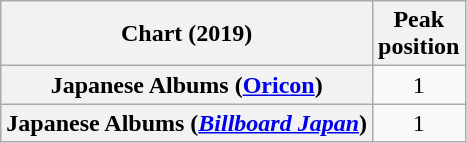<table class="wikitable sortable plainrowheaders">
<tr>
<th scope="col">Chart (2019)</th>
<th scope="col">Peak<br>position</th>
</tr>
<tr>
<th scope="row">Japanese Albums (<a href='#'>Oricon</a>)</th>
<td align="center">1</td>
</tr>
<tr>
<th scope="row">Japanese Albums (<em><a href='#'>Billboard Japan</a></em>)</th>
<td align="center">1</td>
</tr>
</table>
